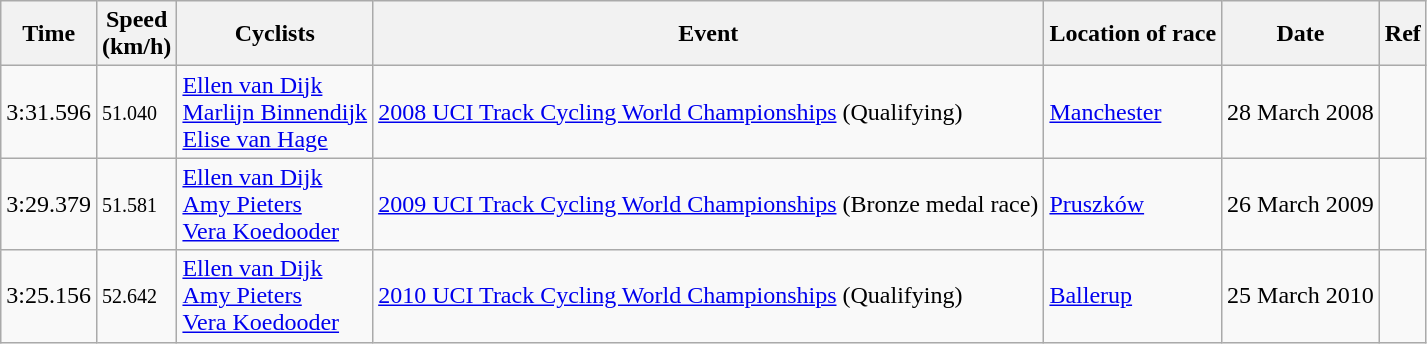<table class="wikitable">
<tr>
<th>Time</th>
<th>Speed<br>(km/h)</th>
<th>Cyclists</th>
<th>Event</th>
<th>Location of race</th>
<th>Date</th>
<th>Ref</th>
</tr>
<tr>
<td>3:31.596</td>
<td><small>51.040</small></td>
<td><a href='#'>Ellen van Dijk</a><br><a href='#'>Marlijn Binnendijk</a><br><a href='#'>Elise van Hage</a></td>
<td><a href='#'>2008 UCI Track Cycling World Championships</a> (Qualifying)</td>
<td> <a href='#'>Manchester</a></td>
<td>28 March 2008</td>
<td></td>
</tr>
<tr>
<td>3:29.379</td>
<td><small>51.581</small></td>
<td><a href='#'>Ellen van Dijk</a><br><a href='#'>Amy Pieters</a><br><a href='#'>Vera Koedooder</a></td>
<td><a href='#'>2009 UCI Track Cycling World Championships</a> (Bronze medal race)</td>
<td> <a href='#'>Pruszków</a></td>
<td>26 March 2009</td>
<td></td>
</tr>
<tr>
<td>3:25.156</td>
<td><small>52.642</small></td>
<td><a href='#'>Ellen van Dijk</a><br><a href='#'>Amy Pieters</a><br><a href='#'>Vera Koedooder</a></td>
<td><a href='#'>2010 UCI Track Cycling World Championships</a> (Qualifying)</td>
<td> <a href='#'>Ballerup</a></td>
<td>25 March 2010</td>
<td></td>
</tr>
</table>
